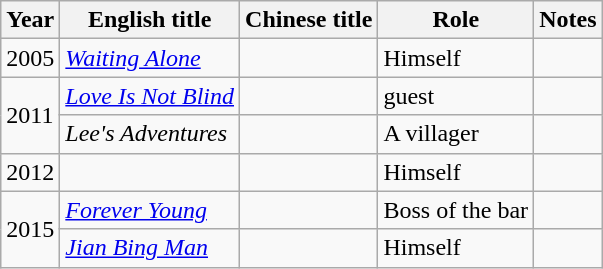<table class="wikitable">
<tr>
<th>Year</th>
<th>English title</th>
<th>Chinese title</th>
<th>Role</th>
<th>Notes</th>
</tr>
<tr>
<td>2005</td>
<td><em><a href='#'>Waiting Alone</a></em></td>
<td></td>
<td>Himself</td>
<td></td>
</tr>
<tr>
<td rowspan=2>2011</td>
<td><em><a href='#'>Love Is Not Blind</a></em></td>
<td></td>
<td>guest</td>
<td></td>
</tr>
<tr>
<td><em>Lee's Adventures</em></td>
<td></td>
<td>A villager</td>
<td></td>
</tr>
<tr>
<td>2012</td>
<td></td>
<td></td>
<td>Himself</td>
<td></td>
</tr>
<tr>
<td rowspan=2>2015</td>
<td><em><a href='#'>Forever Young</a></em></td>
<td></td>
<td>Boss of the bar</td>
<td></td>
</tr>
<tr>
<td><em><a href='#'>Jian Bing Man</a></em></td>
<td></td>
<td>Himself</td>
<td></td>
</tr>
</table>
